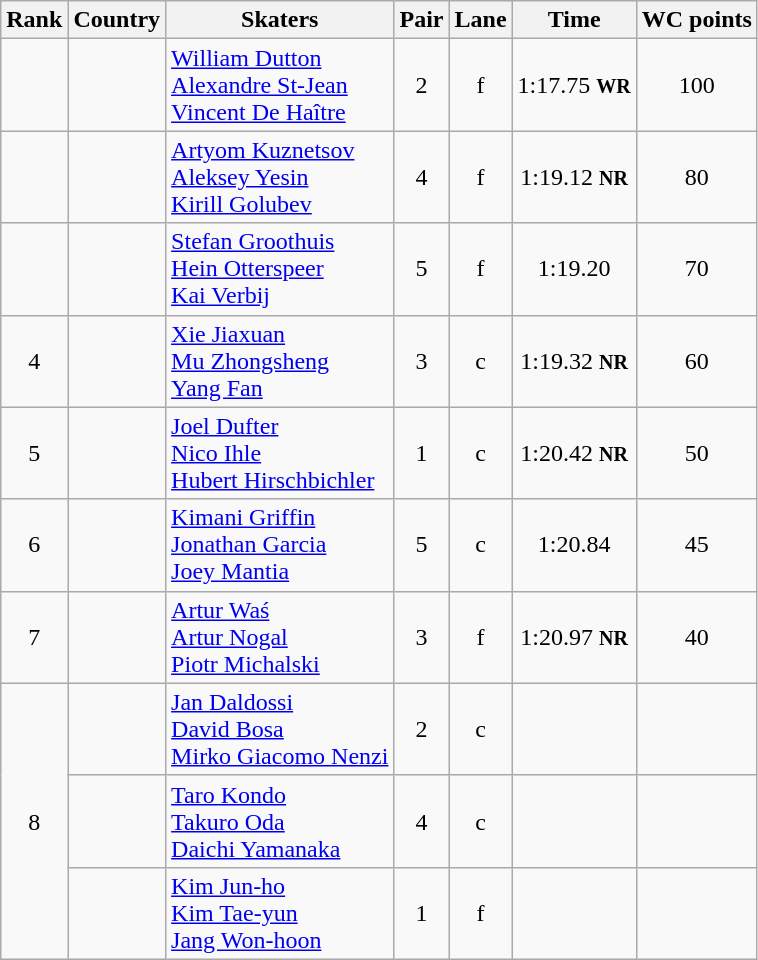<table class="wikitable sortable" style="text-align:center">
<tr>
<th>Rank</th>
<th>Country</th>
<th>Skaters</th>
<th>Pair</th>
<th>Lane</th>
<th>Time</th>
<th>WC points</th>
</tr>
<tr>
<td></td>
<td align=left></td>
<td align=left><a href='#'>William Dutton</a><br><a href='#'>Alexandre St-Jean</a><br><a href='#'>Vincent De Haître</a></td>
<td>2</td>
<td>f</td>
<td>1:17.75 <small><strong>WR</strong></small></td>
<td>100</td>
</tr>
<tr>
<td></td>
<td align=left></td>
<td align=left><a href='#'>Artyom Kuznetsov</a><br><a href='#'>Aleksey Yesin</a><br><a href='#'>Kirill Golubev</a></td>
<td>4</td>
<td>f</td>
<td>1:19.12 <small><strong>NR</strong></small></td>
<td>80</td>
</tr>
<tr>
<td></td>
<td align=left></td>
<td align=left><a href='#'>Stefan Groothuis</a><br><a href='#'>Hein Otterspeer</a><br><a href='#'>Kai Verbij</a></td>
<td>5</td>
<td>f</td>
<td>1:19.20</td>
<td>70</td>
</tr>
<tr>
<td>4</td>
<td align=left></td>
<td align=left><a href='#'>Xie Jiaxuan</a><br><a href='#'>Mu Zhongsheng</a><br><a href='#'>Yang Fan</a></td>
<td>3</td>
<td>c</td>
<td>1:19.32 <small><strong>NR</strong></small></td>
<td>60</td>
</tr>
<tr>
<td>5</td>
<td align=left></td>
<td align=left><a href='#'>Joel Dufter</a><br><a href='#'>Nico Ihle</a><br><a href='#'>Hubert Hirschbichler</a></td>
<td>1</td>
<td>c</td>
<td>1:20.42 <small><strong>NR</strong></small></td>
<td>50</td>
</tr>
<tr>
<td>6</td>
<td align=left></td>
<td align=left><a href='#'>Kimani Griffin</a><br><a href='#'>Jonathan Garcia</a><br><a href='#'>Joey Mantia</a></td>
<td>5</td>
<td>c</td>
<td>1:20.84</td>
<td>45</td>
</tr>
<tr>
<td>7</td>
<td align=left></td>
<td align=left><a href='#'>Artur Waś</a><br><a href='#'>Artur Nogal</a><br><a href='#'>Piotr Michalski</a></td>
<td>3</td>
<td>f</td>
<td>1:20.97 <small><strong>NR</strong></small></td>
<td>40</td>
</tr>
<tr>
<td rowspan=3>8</td>
<td align=left></td>
<td align=left><a href='#'>Jan Daldossi</a><br><a href='#'>David Bosa</a><br><a href='#'>Mirko Giacomo Nenzi</a></td>
<td>2</td>
<td>c</td>
<td></td>
<td></td>
</tr>
<tr>
<td align=left></td>
<td align=left><a href='#'>Taro Kondo</a><br><a href='#'>Takuro Oda</a><br><a href='#'>Daichi Yamanaka</a></td>
<td>4</td>
<td>c</td>
<td></td>
<td></td>
</tr>
<tr>
<td align=left></td>
<td align=left><a href='#'>Kim Jun-ho</a><br><a href='#'>Kim Tae-yun</a><br><a href='#'>Jang Won-hoon</a></td>
<td>1</td>
<td>f</td>
<td></td>
<td></td>
</tr>
</table>
